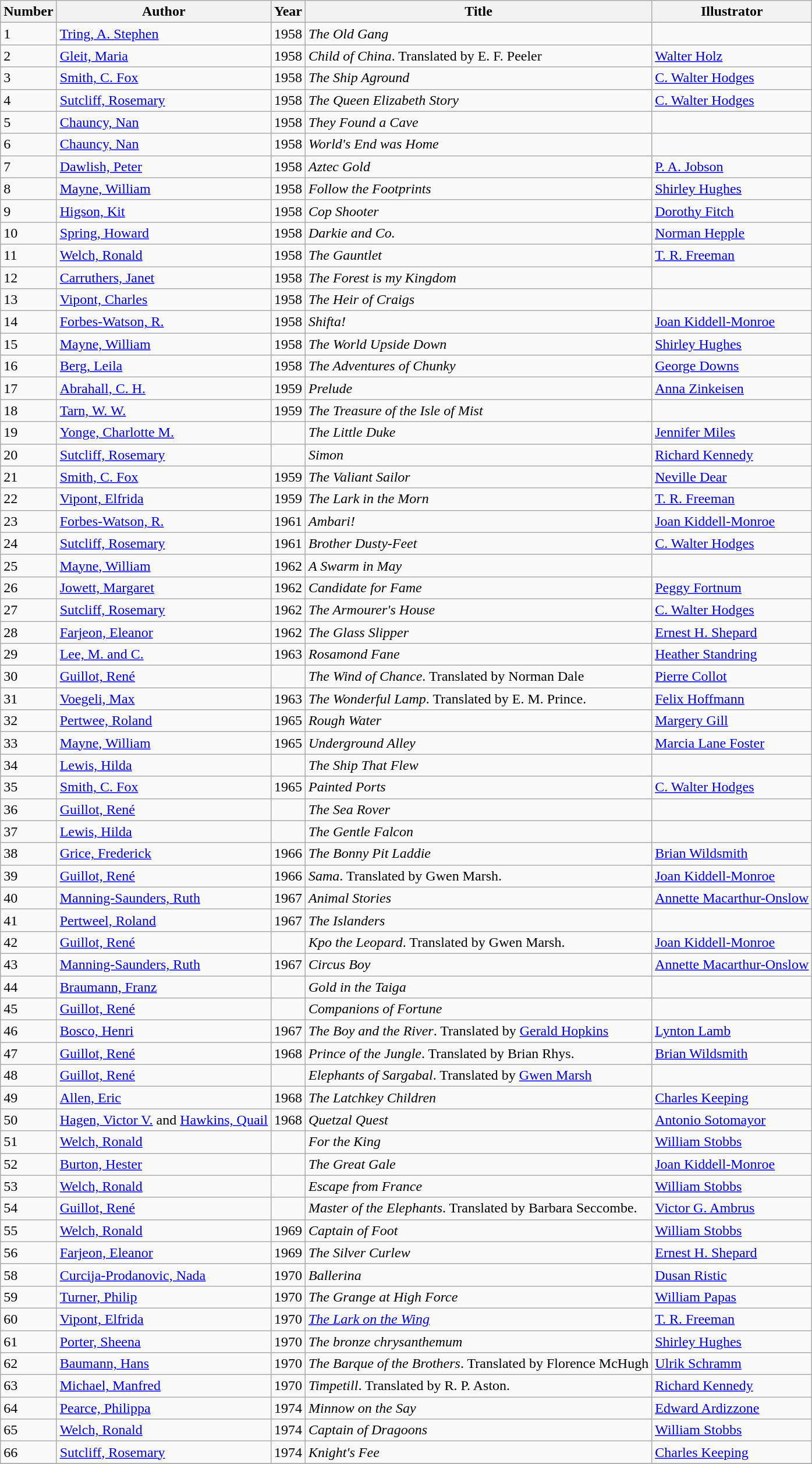<table class="wikitable sortable">
<tr>
<th>Number</th>
<th>Author</th>
<th>Year</th>
<th>Title</th>
<th>Illustrator</th>
</tr>
<tr>
<td>1</td>
<td><a href='#'>Tring, A. Stephen</a></td>
<td>1958</td>
<td><em>The Old Gang</em></td>
<td></td>
</tr>
<tr>
<td>2</td>
<td><a href='#'>Gleit, Maria</a></td>
<td>1958</td>
<td><em>Child of China</em>. Translated by E. F. Peeler</td>
<td><a href='#'>Walter Holz</a></td>
</tr>
<tr>
<td>3</td>
<td><a href='#'>Smith, C. Fox</a></td>
<td>1958</td>
<td><em>The Ship Aground</em></td>
<td><a href='#'>C. Walter Hodges</a></td>
</tr>
<tr>
<td>4</td>
<td><a href='#'>Sutcliff, Rosemary</a></td>
<td>1958</td>
<td><em>The Queen Elizabeth Story</em></td>
<td><a href='#'>C. Walter Hodges</a></td>
</tr>
<tr>
<td>5</td>
<td><a href='#'>Chauncy, Nan</a></td>
<td>1958</td>
<td><em>They Found a Cave</em></td>
<td></td>
</tr>
<tr>
<td>6</td>
<td><a href='#'>Chauncy, Nan</a></td>
<td>1958</td>
<td><em>World's End was Home</em></td>
<td></td>
</tr>
<tr>
<td>7</td>
<td><a href='#'>Dawlish, Peter</a></td>
<td>1958</td>
<td><em>Aztec Gold</em></td>
<td><a href='#'>P. A. Jobson</a></td>
</tr>
<tr>
<td>8</td>
<td><a href='#'>Mayne, William</a></td>
<td>1958</td>
<td><em>Follow the Footprints</em></td>
<td><a href='#'>Shirley Hughes</a></td>
</tr>
<tr>
<td>9</td>
<td><a href='#'>Higson, Kit</a></td>
<td>1958</td>
<td><em>Cop Shooter</em></td>
<td><a href='#'>Dorothy Fitch</a></td>
</tr>
<tr>
<td>10</td>
<td><a href='#'>Spring, Howard</a></td>
<td>1958</td>
<td><em>Darkie and Co.</em></td>
<td><a href='#'>Norman Hepple</a></td>
</tr>
<tr>
<td>11</td>
<td><a href='#'>Welch, Ronald</a></td>
<td>1958</td>
<td><em>The Gauntlet</em></td>
<td><a href='#'>T. R. Freeman</a></td>
</tr>
<tr>
<td>12</td>
<td><a href='#'>Carruthers, Janet</a></td>
<td>1958</td>
<td><em>The Forest is my Kingdom</em></td>
<td></td>
</tr>
<tr>
<td>13</td>
<td><a href='#'>Vipont, Charles</a></td>
<td>1958</td>
<td><em>The Heir of Craigs</em></td>
<td></td>
</tr>
<tr>
<td>14</td>
<td><a href='#'>Forbes-Watson, R.</a></td>
<td>1958</td>
<td><em>Shifta!</em></td>
<td><a href='#'>Joan Kiddell-Monroe</a></td>
</tr>
<tr>
<td>15</td>
<td><a href='#'>Mayne, William</a></td>
<td>1958</td>
<td><em>The World Upside Down</em></td>
<td><a href='#'>Shirley Hughes</a></td>
</tr>
<tr>
<td>16</td>
<td><a href='#'>Berg, Leila</a></td>
<td>1958</td>
<td><em>The Adventures of Chunky</em></td>
<td><a href='#'>George Downs</a></td>
</tr>
<tr>
<td>17</td>
<td><a href='#'>Abrahall, C. H.</a></td>
<td>1959</td>
<td><em>Prelude</em></td>
<td><a href='#'>Anna Zinkeisen</a></td>
</tr>
<tr>
<td>18</td>
<td><a href='#'>Tarn, W. W.</a></td>
<td>1959</td>
<td><em>The Treasure of the Isle of Mist</em></td>
<td></td>
</tr>
<tr>
<td>19</td>
<td><a href='#'>Yonge, Charlotte M.</a></td>
<td></td>
<td><em>The Little Duke</em></td>
<td><a href='#'>Jennifer Miles</a></td>
</tr>
<tr>
<td>20</td>
<td><a href='#'>Sutcliff, Rosemary</a></td>
<td></td>
<td><em>Simon</em></td>
<td><a href='#'>Richard Kennedy</a></td>
</tr>
<tr>
<td>21</td>
<td><a href='#'>Smith, C. Fox</a></td>
<td>1959</td>
<td><em>The Valiant Sailor</em></td>
<td><a href='#'>Neville Dear</a></td>
</tr>
<tr>
<td>22</td>
<td><a href='#'>Vipont, Elfrida</a></td>
<td>1959</td>
<td><em>The Lark in the Morn</em></td>
<td><a href='#'>T. R. Freeman</a></td>
</tr>
<tr>
<td>23</td>
<td><a href='#'>Forbes-Watson, R.</a></td>
<td>1961</td>
<td><em>Ambari!</em></td>
<td><a href='#'>Joan Kiddell-Monroe</a></td>
</tr>
<tr>
<td>24</td>
<td><a href='#'>Sutcliff, Rosemary</a></td>
<td>1961</td>
<td><em>Brother Dusty-Feet</em></td>
<td><a href='#'>C. Walter Hodges</a></td>
</tr>
<tr>
<td>25</td>
<td><a href='#'>Mayne, William</a></td>
<td>1962</td>
<td><em>A Swarm in May</em></td>
<td></td>
</tr>
<tr>
<td>26</td>
<td><a href='#'>Jowett, Margaret</a></td>
<td>1962</td>
<td><em>Candidate for Fame</em></td>
<td><a href='#'>Peggy Fortnum</a></td>
</tr>
<tr>
<td>27</td>
<td><a href='#'>Sutcliff, Rosemary</a></td>
<td>1962</td>
<td><em>The Armourer's House</em></td>
<td><a href='#'>C. Walter Hodges</a></td>
</tr>
<tr>
<td>28</td>
<td><a href='#'>Farjeon, Eleanor</a></td>
<td>1962</td>
<td><em>The Glass Slipper</em></td>
<td><a href='#'>Ernest H. Shepard</a></td>
</tr>
<tr>
<td>29</td>
<td><a href='#'>Lee, M. and C.</a></td>
<td>1963</td>
<td><em>Rosamond Fane</em></td>
<td><a href='#'>Heather Standring</a></td>
</tr>
<tr>
<td>30</td>
<td><a href='#'>Guillot, René</a></td>
<td></td>
<td><em>The Wind of Chance</em>. Translated by Norman Dale</td>
<td><a href='#'>Pierre Collot</a></td>
</tr>
<tr>
<td>31</td>
<td><a href='#'>Voegeli, Max</a></td>
<td>1963</td>
<td><em>The Wonderful Lamp</em>. Translated by E. M. Prince.</td>
<td><a href='#'>Felix Hoffmann</a></td>
</tr>
<tr>
<td>32</td>
<td><a href='#'>Pertwee, Roland</a></td>
<td>1965</td>
<td><em>Rough Water</em></td>
<td><a href='#'>Margery Gill</a></td>
</tr>
<tr>
<td>33</td>
<td><a href='#'>Mayne, William</a></td>
<td>1965</td>
<td><em>Underground Alley</em></td>
<td><a href='#'>Marcia Lane Foster</a></td>
</tr>
<tr>
<td>34</td>
<td><a href='#'>Lewis, Hilda</a></td>
<td></td>
<td><em>The Ship That Flew</em></td>
<td></td>
</tr>
<tr>
<td>35</td>
<td><a href='#'>Smith, C. Fox</a></td>
<td>1965</td>
<td><em>Painted Ports</em></td>
<td><a href='#'>C. Walter Hodges</a></td>
</tr>
<tr>
<td>36</td>
<td><a href='#'>Guillot, René</a></td>
<td></td>
<td><em>The Sea Rover</em></td>
<td></td>
</tr>
<tr>
<td>37</td>
<td><a href='#'>Lewis, Hilda</a></td>
<td></td>
<td><em>The Gentle Falcon</em></td>
<td></td>
</tr>
<tr>
<td>38</td>
<td><a href='#'>Grice, Frederick</a></td>
<td>1966</td>
<td><em>The Bonny Pit Laddie</em></td>
<td><a href='#'>Brian Wildsmith</a></td>
</tr>
<tr>
<td>39</td>
<td><a href='#'>Guillot, René</a></td>
<td>1966</td>
<td><em>Sama</em>. Translated by Gwen Marsh.</td>
<td><a href='#'>Joan Kiddell-Monroe</a></td>
</tr>
<tr>
<td>40</td>
<td><a href='#'>Manning-Saunders, Ruth</a></td>
<td>1967</td>
<td><em>Animal Stories</em></td>
<td><a href='#'>Annette Macarthur-Onslow</a></td>
</tr>
<tr>
<td>41</td>
<td><a href='#'>Pertweel, Roland</a></td>
<td>1967</td>
<td><em>The Islanders</em></td>
<td></td>
</tr>
<tr>
<td>42</td>
<td><a href='#'>Guillot, René</a></td>
<td></td>
<td><em>Kpo the Leopard</em>. Translated by Gwen Marsh.</td>
<td><a href='#'>Joan Kiddell-Monroe</a></td>
</tr>
<tr>
<td>43</td>
<td><a href='#'>Manning-Saunders, Ruth</a></td>
<td>1967</td>
<td><em>Circus Boy</em></td>
<td><a href='#'>Annette Macarthur-Onslow</a></td>
</tr>
<tr>
<td>44</td>
<td><a href='#'>Braumann, Franz</a></td>
<td></td>
<td><em>Gold in the Taiga</em></td>
<td></td>
</tr>
<tr>
<td>45</td>
<td><a href='#'>Guillot, René</a></td>
<td></td>
<td><em>Companions of Fortune</em></td>
<td></td>
</tr>
<tr>
<td>46</td>
<td><a href='#'>Bosco, Henri</a></td>
<td>1967</td>
<td><em>The Boy and the River</em>. Translated by <a href='#'>Gerald Hopkins</a></td>
<td><a href='#'>Lynton Lamb</a></td>
</tr>
<tr>
<td>47</td>
<td><a href='#'>Guillot, René</a></td>
<td>1968</td>
<td><em>Prince of the Jungle</em>. Translated by Brian Rhys.</td>
<td><a href='#'>Brian Wildsmith</a></td>
</tr>
<tr>
<td>48</td>
<td><a href='#'>Guillot, René</a></td>
<td></td>
<td><em>Elephants of Sargabal</em>. Translated by <a href='#'>Gwen Marsh</a></td>
<td></td>
</tr>
<tr>
<td>49</td>
<td><a href='#'>Allen, Eric</a></td>
<td>1968</td>
<td><em>The Latchkey Children</em></td>
<td><a href='#'>Charles Keeping</a></td>
</tr>
<tr>
<td>50</td>
<td><a href='#'>Hagen, Victor V.</a> and <a href='#'>Hawkins, Quail</a></td>
<td>1968</td>
<td><em>Quetzal Quest</em></td>
<td><a href='#'>Antonio Sotomayor</a></td>
</tr>
<tr>
<td>51</td>
<td><a href='#'>Welch, Ronald</a></td>
<td></td>
<td><em>For the King</em></td>
<td><a href='#'>William Stobbs</a></td>
</tr>
<tr>
<td>52</td>
<td><a href='#'>Burton, Hester</a></td>
<td></td>
<td><em>The Great Gale</em></td>
<td><a href='#'>Joan Kiddell-Monroe</a></td>
</tr>
<tr>
<td>53</td>
<td><a href='#'>Welch, Ronald</a></td>
<td></td>
<td><em>Escape from France</em></td>
<td><a href='#'>William Stobbs</a></td>
</tr>
<tr>
<td>54</td>
<td><a href='#'>Guillot, René</a></td>
<td></td>
<td><em>Master of the Elephants</em>. Translated by Barbara Seccombe.</td>
<td><a href='#'>Victor G. Ambrus</a></td>
</tr>
<tr>
<td>55</td>
<td><a href='#'>Welch, Ronald</a></td>
<td>1969</td>
<td><em>Captain of Foot</em></td>
<td><a href='#'>William Stobbs</a></td>
</tr>
<tr>
<td>56</td>
<td><a href='#'>Farjeon, Eleanor</a></td>
<td>1969</td>
<td><em>The Silver Curlew</em></td>
<td><a href='#'>Ernest H. Shepard</a></td>
</tr>
<tr>
<td>58</td>
<td><a href='#'>Curcija-Prodanovic, Nada</a></td>
<td>1970</td>
<td><em>Ballerina</em></td>
<td><a href='#'>Dusan Ristic</a></td>
</tr>
<tr>
<td>59</td>
<td><a href='#'>Turner, Philip</a></td>
<td>1970</td>
<td><em>The Grange at High Force</em></td>
<td><a href='#'>William Papas</a></td>
</tr>
<tr>
<td>60</td>
<td><a href='#'>Vipont, Elfrida</a></td>
<td>1970</td>
<td><em><a href='#'>The Lark on the Wing</a></em></td>
<td><a href='#'>T. R. Freeman</a></td>
</tr>
<tr>
<td>61</td>
<td><a href='#'>Porter, Sheena</a></td>
<td>1970</td>
<td><em>The bronze chrysanthemum</em></td>
<td><a href='#'>Shirley Hughes</a></td>
</tr>
<tr>
<td>62</td>
<td><a href='#'>Baumann, Hans</a></td>
<td>1970</td>
<td><em>The Barque of the Brothers</em>. Translated by Florence McHugh</td>
<td><a href='#'>Ulrik Schramm</a></td>
</tr>
<tr>
<td>63</td>
<td><a href='#'>Michael, Manfred</a></td>
<td>1970</td>
<td><em>Timpetill</em>. Translated by R. P. Aston.</td>
<td><a href='#'>Richard Kennedy</a></td>
</tr>
<tr>
<td>64</td>
<td><a href='#'>Pearce, Philippa</a></td>
<td>1974</td>
<td><em>Minnow on the Say</em></td>
<td><a href='#'>Edward Ardizzone</a></td>
</tr>
<tr>
<td>65</td>
<td><a href='#'>Welch, Ronald</a></td>
<td>1974</td>
<td><em>Captain of Dragoons</em></td>
<td><a href='#'>William Stobbs</a></td>
</tr>
<tr>
<td>66</td>
<td><a href='#'>Sutcliff, Rosemary</a></td>
<td>1974</td>
<td><em>Knight's Fee</em></td>
<td><a href='#'>Charles Keeping</a></td>
</tr>
<tr>
</tr>
</table>
